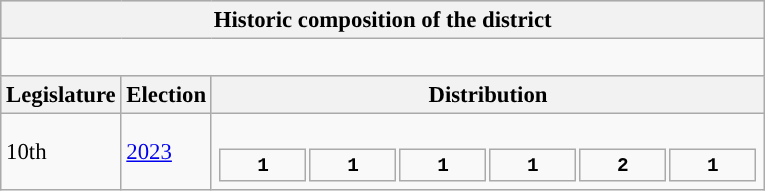<table class="wikitable" style="font-size:95%;">
<tr bgcolor="#CCCCCC">
<th colspan="3">Historic composition of the district</th>
</tr>
<tr>
<td colspan="3"><br>







</td>
</tr>
<tr bgcolor="#CCCCCC">
<th>Legislature</th>
<th>Election</th>
<th>Distribution</th>
</tr>
<tr>
<td>10th</td>
<td><a href='#'>2023</a></td>
<td><br><table style="width:28em; font-size:85%; text-align:center; font-family:Courier New;">
<tr style="font-weight:bold">
<td style="background:">1</td>
<td style="background:">1</td>
<td style="background:">1</td>
<td style="background:">1</td>
<td style="background:">2</td>
<td style="background:">1</td>
</tr>
</table>
</td>
</tr>
</table>
